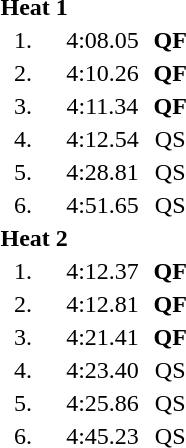<table style="text-align:center">
<tr>
<td colspan=4 align=left><strong>Heat 1</strong></td>
</tr>
<tr>
<td width=30>1.</td>
<td align=left></td>
<td width=60>4:08.05</td>
<td><strong>QF</strong></td>
</tr>
<tr>
<td>2.</td>
<td align=left></td>
<td>4:10.26</td>
<td><strong>QF</strong></td>
</tr>
<tr>
<td>3.</td>
<td align=left></td>
<td>4:11.34</td>
<td><strong>QF</strong></td>
</tr>
<tr>
<td>4.</td>
<td align=left></td>
<td>4:12.54</td>
<td>QS</td>
</tr>
<tr>
<td>5.</td>
<td align=left></td>
<td>4:28.81</td>
<td>QS</td>
</tr>
<tr>
<td>6.</td>
<td align=left></td>
<td>4:51.65</td>
<td>QS</td>
</tr>
<tr>
<td colspan=4 align=left><strong>Heat 2</strong></td>
</tr>
<tr>
<td>1.</td>
<td align=left></td>
<td>4:12.37</td>
<td><strong>QF</strong></td>
</tr>
<tr>
<td>2.</td>
<td align=left></td>
<td>4:12.81</td>
<td><strong>QF</strong></td>
</tr>
<tr>
<td>3.</td>
<td align=left></td>
<td>4:21.41</td>
<td><strong>QF</strong></td>
</tr>
<tr>
<td>4.</td>
<td align=left></td>
<td>4:23.40</td>
<td>QS</td>
</tr>
<tr>
<td>5.</td>
<td align=left></td>
<td>4:25.86</td>
<td>QS</td>
</tr>
<tr>
<td>6.</td>
<td align=left></td>
<td>4:45.23</td>
<td>QS</td>
</tr>
</table>
